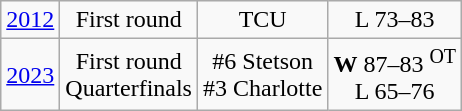<table class="wikitable" style="text-align:center">
<tr align="center">
<td><a href='#'>2012</a></td>
<td>First round</td>
<td>TCU</td>
<td>L 73–83</td>
</tr>
<tr>
<td><a href='#'>2023</a></td>
<td>First round<br>Quarterfinals</td>
<td>#6 Stetson<br>#3 Charlotte</td>
<td><strong>W</strong> 87–83 <sup>OT</sup><br>L 65–76</td>
</tr>
</table>
